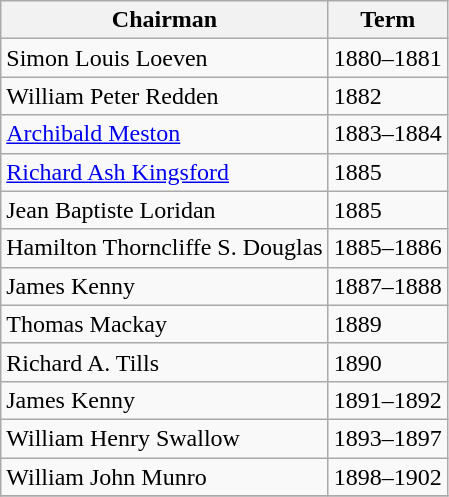<table class="wikitable">
<tr>
<th>Chairman</th>
<th>Term</th>
</tr>
<tr>
<td>Simon Louis Loeven</td>
<td>1880–1881</td>
</tr>
<tr>
<td>William Peter Redden</td>
<td>1882</td>
</tr>
<tr>
<td><a href='#'>Archibald Meston</a></td>
<td>1883–1884</td>
</tr>
<tr>
<td><a href='#'>Richard Ash Kingsford</a></td>
<td>1885</td>
</tr>
<tr>
<td>Jean Baptiste Loridan</td>
<td>1885</td>
</tr>
<tr>
<td>Hamilton Thorncliffe S. Douglas</td>
<td>1885–1886</td>
</tr>
<tr>
<td>James Kenny</td>
<td>1887–1888</td>
</tr>
<tr>
<td>Thomas Mackay</td>
<td>1889</td>
</tr>
<tr>
<td>Richard A. Tills</td>
<td>1890</td>
</tr>
<tr>
<td>James Kenny</td>
<td>1891–1892</td>
</tr>
<tr>
<td>William Henry Swallow</td>
<td>1893–1897</td>
</tr>
<tr>
<td>William John Munro</td>
<td>1898–1902</td>
</tr>
<tr>
</tr>
</table>
